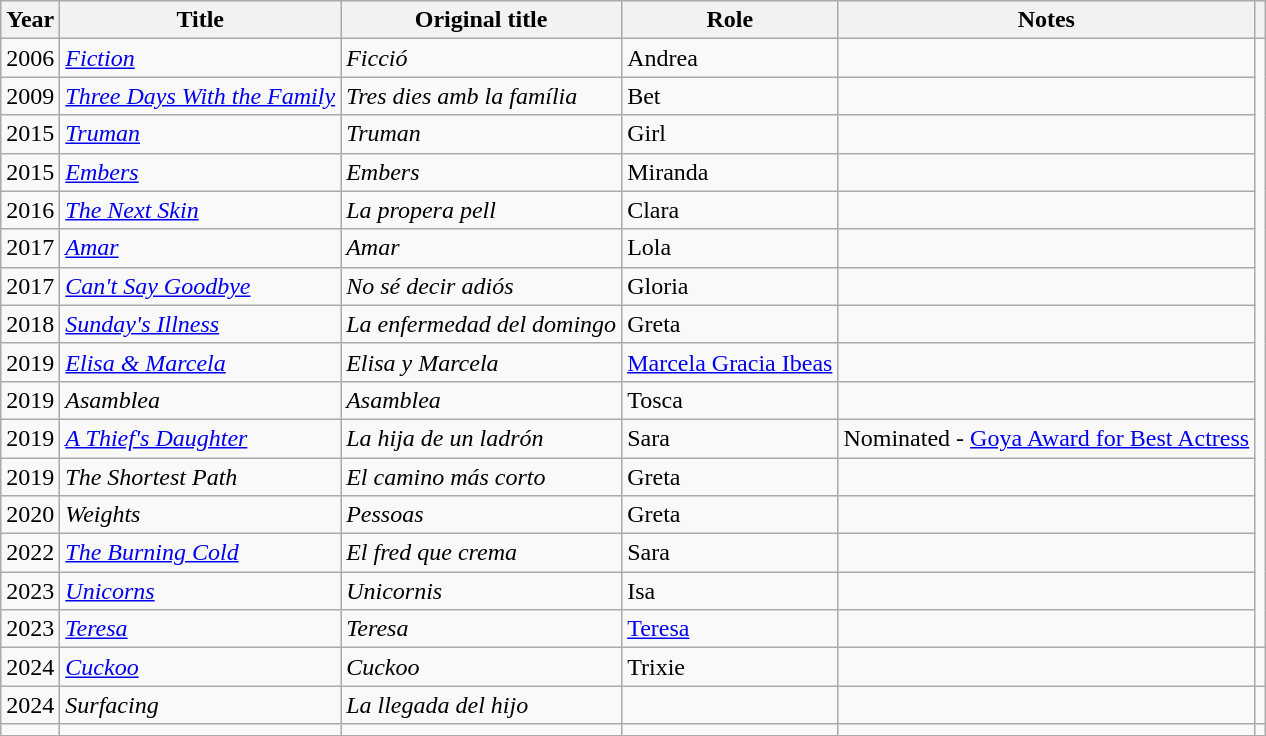<table class="wikitable sortable">
<tr>
<th>Year</th>
<th>Title</th>
<th>Original title</th>
<th>Role</th>
<th class="unsortable">Notes</th>
<th class="unsortable"></th>
</tr>
<tr>
<td>2006</td>
<td><em><a href='#'>Fiction</a></em></td>
<td><em>Ficció</em></td>
<td>Andrea</td>
<td></td>
</tr>
<tr>
<td>2009</td>
<td><em><a href='#'>Three Days With the Family</a></em></td>
<td><em>Tres dies amb la família</em></td>
<td>Bet</td>
<td></td>
</tr>
<tr>
<td>2015</td>
<td><em><a href='#'>Truman</a></em></td>
<td><em>Truman</em></td>
<td>Girl</td>
<td></td>
</tr>
<tr>
<td>2015</td>
<td><em><a href='#'>Embers</a></em></td>
<td><em>Embers</em></td>
<td>Miranda</td>
<td></td>
</tr>
<tr>
<td>2016</td>
<td><em><a href='#'>The Next Skin</a></em></td>
<td><em>La propera pell</em></td>
<td>Clara</td>
<td></td>
</tr>
<tr>
<td>2017</td>
<td><em><a href='#'>Amar</a></em></td>
<td><em>Amar</em></td>
<td>Lola</td>
<td></td>
</tr>
<tr>
<td>2017</td>
<td><em><a href='#'>Can't Say Goodbye</a></em></td>
<td><em>No sé decir adiós</em></td>
<td>Gloria</td>
<td></td>
</tr>
<tr>
<td>2018</td>
<td><em><a href='#'>Sunday's Illness</a></em></td>
<td><em>La enfermedad del domingo</em></td>
<td>Greta</td>
<td></td>
</tr>
<tr>
<td>2019</td>
<td><em><a href='#'>Elisa & Marcela</a></em></td>
<td><em>Elisa y Marcela</em></td>
<td><a href='#'>Marcela Gracia Ibeas</a></td>
<td></td>
</tr>
<tr>
<td>2019</td>
<td><em>Asamblea</em></td>
<td><em>Asamblea</em></td>
<td>Tosca</td>
<td></td>
</tr>
<tr>
<td>2019</td>
<td><em><a href='#'>A Thief's Daughter</a></em></td>
<td><em>La hija de un ladrón</em></td>
<td>Sara</td>
<td>Nominated - <a href='#'>Goya Award for Best Actress</a></td>
</tr>
<tr>
<td>2019</td>
<td><em>The Shortest Path</em></td>
<td><em>El camino más corto</em></td>
<td>Greta</td>
<td></td>
</tr>
<tr>
<td>2020</td>
<td><em>Weights</em></td>
<td><em>Pessoas</em></td>
<td>Greta</td>
<td></td>
</tr>
<tr>
<td>2022</td>
<td><em><a href='#'>The Burning Cold</a></em></td>
<td><em>El fred que crema</em></td>
<td>Sara</td>
<td></td>
</tr>
<tr>
<td>2023</td>
<td><em><a href='#'>Unicorns</a></em></td>
<td><em>Unicornis</em></td>
<td>Isa</td>
<td></td>
</tr>
<tr>
<td>2023</td>
<td><em><a href='#'>Teresa</a></em></td>
<td><em>Teresa</em></td>
<td><a href='#'>Teresa</a></td>
<td></td>
</tr>
<tr>
<td>2024</td>
<td><em><a href='#'>Cuckoo</a></em></td>
<td><em>Cuckoo</em></td>
<td>Trixie</td>
<td></td>
<td></td>
</tr>
<tr>
<td>2024</td>
<td><em>Surfacing</em></td>
<td><em>La llegada del hijo</em></td>
<td></td>
<td></td>
<td></td>
</tr>
<tr>
<td></td>
<td></td>
<td></td>
<td></td>
<td></td>
<td></td>
</tr>
</table>
